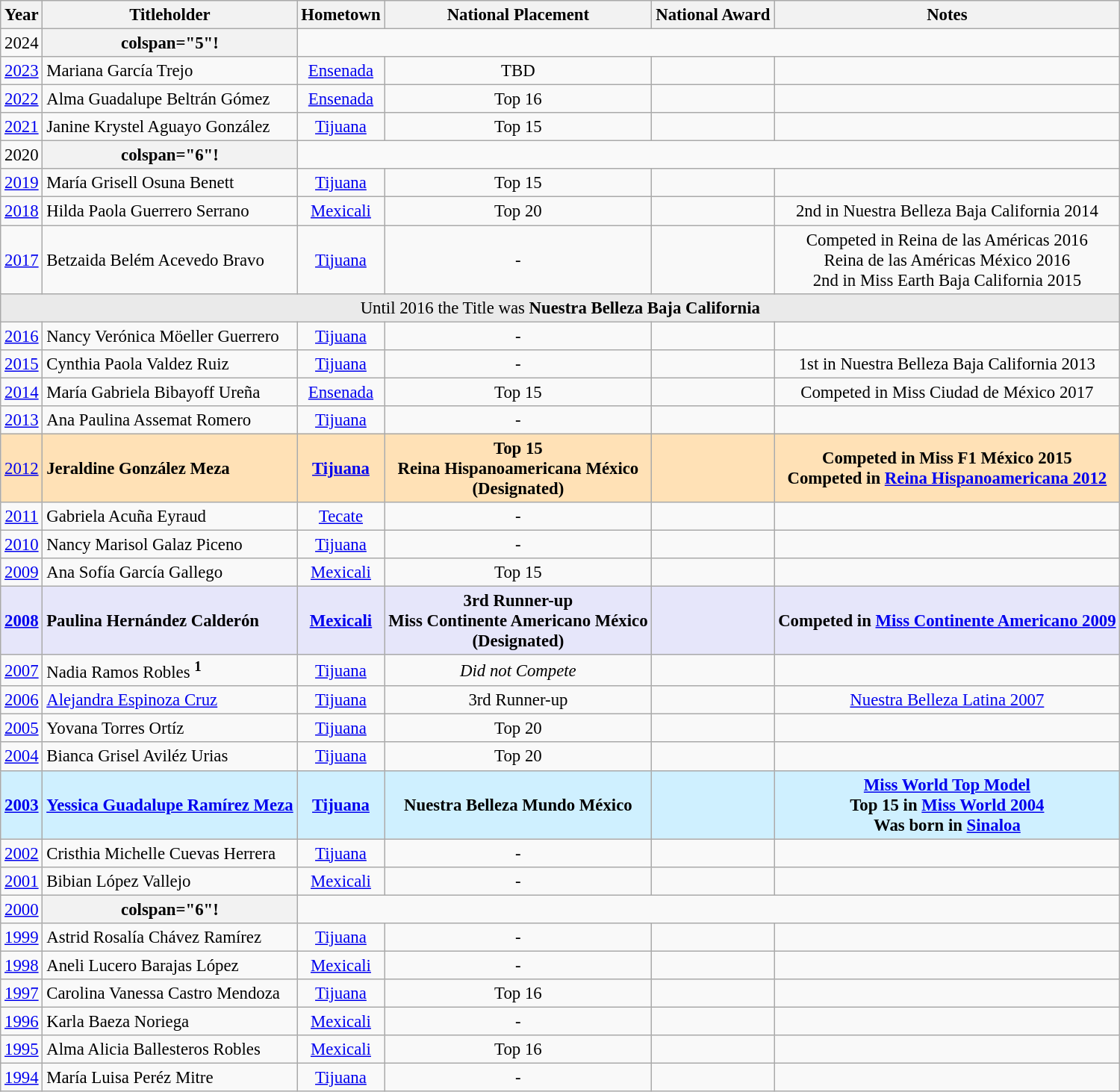<table class="wikitable sortable" style="font-size:95%;">
<tr>
<th>Year</th>
<th>Titleholder</th>
<th>Hometown</th>
<th>National Placement</th>
<th>National Award</th>
<th>Notes</th>
</tr>
<tr>
<td align="center">2024</td>
<th>colspan="5"!</th>
</tr>
<tr>
<td align="center"><a href='#'>2023</a></td>
<td>Mariana García Trejo</td>
<td align="center"><a href='#'>Ensenada</a></td>
<td align="center">TBD</td>
<td align="center"></td>
<td align="center"></td>
</tr>
<tr>
<td align="center"><a href='#'>2022</a></td>
<td>Alma Guadalupe Beltrán Gómez</td>
<td align="center"><a href='#'>Ensenada</a></td>
<td align="center">Top 16</td>
<td align="center"></td>
<td align="center"></td>
</tr>
<tr>
<td align="center"><a href='#'>2021</a></td>
<td>Janine Krystel Aguayo González</td>
<td align="center"><a href='#'>Tijuana</a></td>
<td align="center">Top 15</td>
<td align="center"></td>
<td align="center"></td>
</tr>
<tr>
<td align="center">2020</td>
<th>colspan="6"!</th>
</tr>
<tr>
<td align="center"><a href='#'>2019</a></td>
<td>María Grisell Osuna Benett</td>
<td align="center"><a href='#'>Tijuana</a></td>
<td align="center">Top 15</td>
<td align="center"></td>
<td align="center"></td>
</tr>
<tr>
<td align="center"><a href='#'>2018</a></td>
<td>Hilda Paola Guerrero Serrano</td>
<td align="center"><a href='#'>Mexicali</a></td>
<td align="center">Top 20</td>
<td align="center"></td>
<td align="center">2nd in Nuestra Belleza Baja California 2014</td>
</tr>
<tr>
<td align="center"><a href='#'>2017</a></td>
<td>Betzaida Belém Acevedo Bravo</td>
<td align="center"><a href='#'>Tijuana</a></td>
<td align="center">-</td>
<td align="center"></td>
<td align="center">Competed in Reina de las Américas 2016<br>Reina de las Américas México 2016<br>2nd in Miss Earth Baja California 2015</td>
</tr>
<tr>
<td colspan="7" bgcolor="#EAEAEA" style="text-align:center;">Until 2016 the Title was <strong>Nuestra Belleza Baja California</strong></td>
</tr>
<tr>
<td align="center"><a href='#'>2016</a></td>
<td>Nancy Verónica Möeller Guerrero</td>
<td align="center"><a href='#'>Tijuana</a></td>
<td align="center">-</td>
<td align="center"></td>
<td align="center"></td>
</tr>
<tr>
<td align="center"><a href='#'>2015</a></td>
<td>Cynthia Paola Valdez Ruiz</td>
<td align="center"><a href='#'>Tijuana</a></td>
<td align="center">-</td>
<td align="center"></td>
<td align="center">1st in Nuestra Belleza Baja California 2013</td>
</tr>
<tr>
<td align="center"><a href='#'>2014</a></td>
<td>María Gabriela Bibayoff Ureña</td>
<td align="center"><a href='#'>Ensenada</a></td>
<td align="center">Top 15</td>
<td align="center"></td>
<td align="center">Competed in Miss Ciudad de México 2017</td>
</tr>
<tr>
<td align="center"><a href='#'>2013</a></td>
<td>Ana Paulina Assemat Romero</td>
<td align="center"><a href='#'>Tijuana</a></td>
<td align="center">-</td>
<td align="center"></td>
<td align="center"></td>
</tr>
<tr bgcolor="#FFE1B6">
<td align="center"><a href='#'>2012</a></td>
<td><strong>Jeraldine González Meza</strong></td>
<td align="center"><strong><a href='#'>Tijuana</a></strong></td>
<td align="center"><strong>Top 15<br>Reina Hispanoamericana México<br>(Designated)</strong></td>
<td align="center"></td>
<td align="center"><strong>Competed in Miss F1 México 2015<br>Competed in <a href='#'>Reina Hispanoamericana 2012</a></strong></td>
</tr>
<tr>
<td align="center"><a href='#'>2011</a></td>
<td>Gabriela Acuña Eyraud</td>
<td align="center"><a href='#'>Tecate</a></td>
<td align="center">-</td>
<td align="center"></td>
<td align="center"></td>
</tr>
<tr>
<td align="center"><a href='#'>2010</a></td>
<td>Nancy Marisol Galaz Piceno</td>
<td align="center"><a href='#'>Tijuana</a></td>
<td align="center">-</td>
<td align="center"></td>
<td align="center"></td>
</tr>
<tr>
<td align="center"><a href='#'>2009</a></td>
<td>Ana Sofía García Gallego</td>
<td align="center"><a href='#'>Mexicali</a></td>
<td align="center">Top 15</td>
<td align="center"></td>
<td align="center"></td>
</tr>
<tr bgcolor="#E6E6FA">
<td align="center"><strong><a href='#'>2008</a></strong></td>
<td><strong>Paulina Hernández Calderón</strong></td>
<td align="center"><strong><a href='#'>Mexicali</a></strong></td>
<td align="center"><strong>3rd Runner-up<br>Miss Continente Americano México<br>(Designated)</strong></td>
<td align="center"></td>
<td align="center"><strong>Competed in <a href='#'>Miss Continente Americano 2009</a></strong></td>
</tr>
<tr>
<td align="center"><a href='#'>2007</a></td>
<td>Nadia Ramos Robles <sup><strong>1</strong></sup></td>
<td align="center"><a href='#'>Tijuana</a></td>
<td align="center"><em>Did not Compete</em></td>
<td align="center"></td>
<td align="center"></td>
</tr>
<tr>
<td align="center"><a href='#'>2006</a></td>
<td><a href='#'>Alejandra Espinoza Cruz</a></td>
<td align="center"><a href='#'>Tijuana</a></td>
<td align="center">3rd Runner-up</td>
<td align="center"></td>
<td align="center"><a href='#'>Nuestra Belleza Latina 2007</a></td>
</tr>
<tr>
<td align="center"><a href='#'>2005</a></td>
<td>Yovana Torres Ortíz</td>
<td align="center"><a href='#'>Tijuana</a></td>
<td align="center">Top 20</td>
<td align="center"></td>
<td align="center"></td>
</tr>
<tr>
<td align="center"><a href='#'>2004</a></td>
<td>Bianca Grisel Aviléz Urias</td>
<td align="center"><a href='#'>Tijuana</a></td>
<td align="center">Top 20</td>
<td align="center"></td>
<td align="center"></td>
</tr>
<tr bgcolor="#CFF0FF">
<td align="center"><strong><a href='#'>2003</a></strong></td>
<td><strong><a href='#'>Yessica Guadalupe Ramírez Meza</a></strong></td>
<td align="center"><strong><a href='#'>Tijuana</a></strong></td>
<td align="center"><strong>Nuestra Belleza Mundo México</strong></td>
<td align="center"></td>
<td align="center"><strong><a href='#'>Miss World Top Model</a><br>Top 15 in <a href='#'>Miss World 2004</a><br>Was born in <a href='#'>Sinaloa</a></strong></td>
</tr>
<tr>
<td align="center"><a href='#'>2002</a></td>
<td>Cristhia Michelle Cuevas Herrera</td>
<td align="center"><a href='#'>Tijuana</a></td>
<td align="center">-</td>
<td align="center"></td>
<td></td>
</tr>
<tr>
<td align="center"><a href='#'>2001</a></td>
<td>Bibian López Vallejo</td>
<td align="center"><a href='#'>Mexicali</a></td>
<td align="center">-</td>
<td align="center"></td>
<td align="center"></td>
</tr>
<tr>
<td align="center"><a href='#'>2000</a></td>
<th>colspan="6"!</th>
</tr>
<tr>
<td align="center"><a href='#'>1999</a></td>
<td>Astrid Rosalía Chávez Ramírez</td>
<td align="center"><a href='#'>Tijuana</a></td>
<td align="center">-</td>
<td align="center"></td>
<td align="center"></td>
</tr>
<tr>
<td align="center"><a href='#'>1998</a></td>
<td>Aneli Lucero Barajas López</td>
<td align="center"><a href='#'>Mexicali</a></td>
<td align="center">-</td>
<td align="center"></td>
<td align="center"></td>
</tr>
<tr>
<td align="center"><a href='#'>1997</a></td>
<td>Carolina Vanessa Castro Mendoza</td>
<td align="center"><a href='#'>Tijuana</a></td>
<td align="center">Top 16</td>
<td align="center"></td>
<td align="center"></td>
</tr>
<tr>
<td align="center"><a href='#'>1996</a></td>
<td>Karla Baeza Noriega</td>
<td align="center"><a href='#'>Mexicali</a></td>
<td align="center">-</td>
<td align="center"></td>
<td align="center"></td>
</tr>
<tr>
<td align="center"><a href='#'>1995</a></td>
<td>Alma Alicia Ballesteros Robles</td>
<td align="center"><a href='#'>Mexicali</a></td>
<td align="center">Top 16</td>
<td align="center"></td>
<td align="center"></td>
</tr>
<tr>
<td align="center"><a href='#'>1994</a></td>
<td>María Luisa Peréz Mitre</td>
<td align="center"><a href='#'>Tijuana</a></td>
<td align="center">-</td>
<td align="center"></td>
<td align="center"></td>
</tr>
</table>
